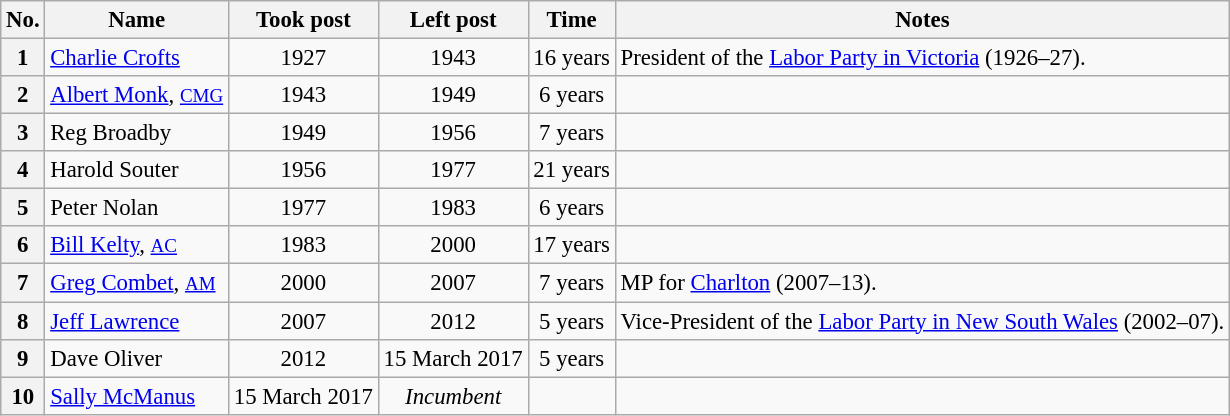<table class="wikitable" style="text-align:left; font-size:95%">
<tr>
<th>No.</th>
<th>Name</th>
<th>Took post</th>
<th>Left post</th>
<th>Time</th>
<th>Notes</th>
</tr>
<tr>
<th align=center>1</th>
<td><a href='#'>Charlie Crofts</a></td>
<td align=center>1927</td>
<td align=center>1943</td>
<td align=center>16 years</td>
<td>President of the <a href='#'>Labor Party in Victoria</a> (1926–27).</td>
</tr>
<tr>
<th align=center>2</th>
<td><a href='#'>Albert Monk</a>, <small><a href='#'>CMG</a></small></td>
<td align=center>1943</td>
<td align=center>1949</td>
<td align=center>6 years</td>
<td></td>
</tr>
<tr>
<th align=center>3</th>
<td>Reg Broadby</td>
<td align=center>1949</td>
<td align=center>1956</td>
<td align=center>7 years</td>
<td></td>
</tr>
<tr>
<th align=center>4</th>
<td>Harold Souter</td>
<td align=center>1956</td>
<td align=center>1977</td>
<td align=center>21 years</td>
<td></td>
</tr>
<tr>
<th align=center>5</th>
<td>Peter Nolan</td>
<td align=center>1977</td>
<td align=center>1983</td>
<td align=center>6 years</td>
<td></td>
</tr>
<tr>
<th align=center>6</th>
<td><a href='#'>Bill Kelty</a>, <small><a href='#'>AC</a></small></td>
<td align=center>1983</td>
<td align=center>2000</td>
<td align=center>17 years</td>
<td></td>
</tr>
<tr>
<th align=center>7</th>
<td><a href='#'>Greg Combet</a>, <small><a href='#'>AM</a></small></td>
<td align=center>2000</td>
<td align=center>2007</td>
<td align=center>7 years</td>
<td>MP for <a href='#'>Charlton</a> (2007–13).</td>
</tr>
<tr>
<th align=center>8</th>
<td><a href='#'>Jeff Lawrence</a></td>
<td align=center>2007</td>
<td align=center>2012</td>
<td align=center>5 years</td>
<td>Vice-President of the <a href='#'>Labor Party in New South Wales</a> (2002–07).</td>
</tr>
<tr>
<th align=center>9</th>
<td>Dave Oliver</td>
<td align=center>2012</td>
<td align=center>15 March 2017</td>
<td align=center>5 years</td>
<td></td>
</tr>
<tr>
<th align=center>10</th>
<td><a href='#'>Sally McManus</a></td>
<td align=center>15 March 2017</td>
<td align=center><em>Incumbent</em></td>
<td align=center></td>
<td></td>
</tr>
</table>
